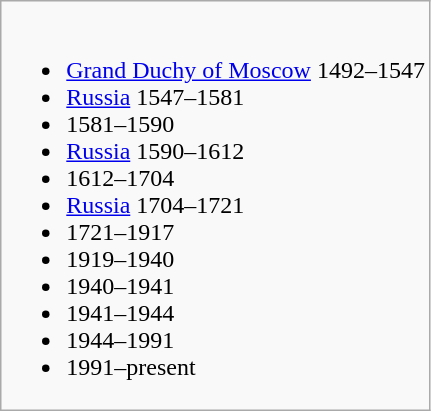<table class="wikitable">
<tr>
<td><br><ul><li> <a href='#'>Grand Duchy of Moscow</a> 1492–1547</li><li> <a href='#'>Russia</a> 1547–1581</li><li> 1581–1590</li><li> <a href='#'>Russia</a> 1590–1612</li><li> 1612–1704</li><li> <a href='#'>Russia</a> 1704–1721</li><li> 1721–1917</li><li> 1919–1940</li><li> 1940–1941</li><li> 1941–1944</li><li> 1944–1991</li><li> 1991–present</li></ul></td>
</tr>
</table>
